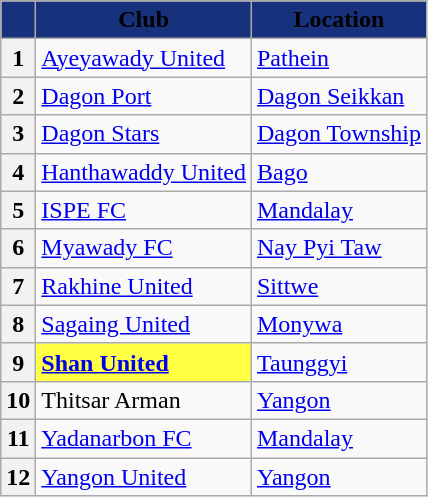<table class="wikitable sortable" style="text-align:left">
<tr>
<th style="background:#17317c;"></th>
<th style="background:#17317c;"><span>Club</span></th>
<th style="background:#17317c;"><span>Location</span></th>
</tr>
<tr>
<th>1</th>
<td><a href='#'>Ayeyawady United</a></td>
<td><a href='#'>Pathein</a></td>
</tr>
<tr>
<th>2</th>
<td><a href='#'>Dagon Port</a></td>
<td><a href='#'>Dagon Seikkan</a></td>
</tr>
<tr>
<th>3</th>
<td><a href='#'>Dagon Stars</a></td>
<td><a href='#'>Dagon Township</a></td>
</tr>
<tr>
<th>4</th>
<td><a href='#'>Hanthawaddy United</a></td>
<td><a href='#'>Bago</a></td>
</tr>
<tr>
<th>5</th>
<td><a href='#'>ISPE FC</a></td>
<td><a href='#'>Mandalay</a></td>
</tr>
<tr>
<th>6</th>
<td><a href='#'>Myawady FC</a></td>
<td><a href='#'>Nay Pyi Taw</a></td>
</tr>
<tr>
<th>7</th>
<td><a href='#'>Rakhine United</a></td>
<td><a href='#'>Sittwe</a></td>
</tr>
<tr>
<th>8</th>
<td><a href='#'>Sagaing United</a></td>
<td><a href='#'>Monywa</a></td>
</tr>
<tr>
<th>9</th>
<td bgcolor=#ffff44><strong><a href='#'>Shan United</a></strong></td>
<td><a href='#'>Taunggyi</a></td>
</tr>
<tr>
<th>10</th>
<td>Thitsar Arman</td>
<td><a href='#'>Yangon</a></td>
</tr>
<tr>
<th>11</th>
<td><a href='#'>Yadanarbon FC</a></td>
<td><a href='#'>Mandalay</a></td>
</tr>
<tr>
<th>12</th>
<td><a href='#'>Yangon United</a></td>
<td><a href='#'>Yangon</a></td>
</tr>
</table>
